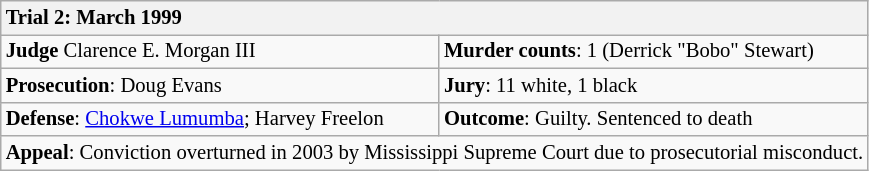<table class="wikitable" style="font-size:86%">
<tr>
<th colspan="2" style="text-align: left;">Trial 2: March 1999</th>
</tr>
<tr>
<td><strong>Judge</strong> Clarence E. Morgan III</td>
<td><strong>Murder counts</strong>: 1 (Derrick "Bobo" Stewart)</td>
</tr>
<tr>
<td><strong>Prosecution</strong>: Doug Evans</td>
<td><strong>Jury</strong>: 11 white, 1 black</td>
</tr>
<tr>
<td><strong>Defense</strong>: <a href='#'>Chokwe Lumumba</a>; Harvey Freelon</td>
<td><strong>Outcome</strong>: Guilty. Sentenced to death</td>
</tr>
<tr>
<td colspan="2" style="text-align: left;"><strong>Appeal</strong>: Conviction overturned in 2003 by Mississippi Supreme Court due to prosecutorial misconduct.</td>
</tr>
</table>
